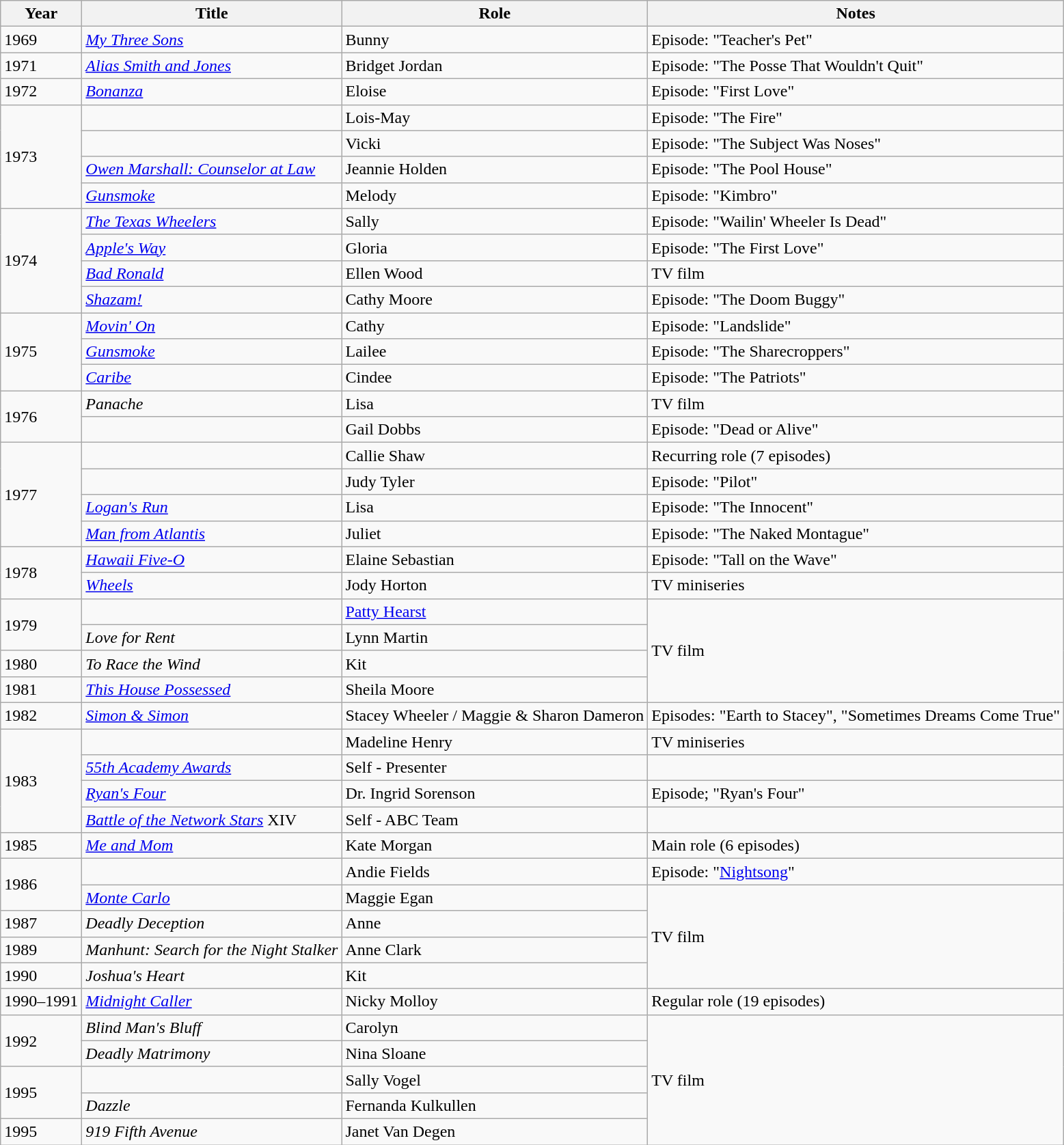<table class="wikitable sortable">
<tr>
<th>Year</th>
<th>Title</th>
<th>Role</th>
<th class="unsortable">Notes</th>
</tr>
<tr>
<td>1969</td>
<td><em><a href='#'>My Three Sons</a></em></td>
<td>Bunny</td>
<td>Episode: "Teacher's Pet"</td>
</tr>
<tr>
<td>1971</td>
<td><em><a href='#'>Alias Smith and Jones</a></em></td>
<td>Bridget Jordan</td>
<td>Episode: "The Posse That Wouldn't Quit"</td>
</tr>
<tr>
<td>1972</td>
<td><em><a href='#'>Bonanza</a></em></td>
<td>Eloise</td>
<td>Episode: "First Love"</td>
</tr>
<tr>
<td rowspan="4">1973</td>
<td><em></em></td>
<td>Lois-May</td>
<td>Episode: "The Fire"</td>
</tr>
<tr>
<td><em></em></td>
<td>Vicki</td>
<td>Episode: "The Subject Was Noses"</td>
</tr>
<tr>
<td><em><a href='#'>Owen Marshall: Counselor at Law</a></em></td>
<td>Jeannie Holden</td>
<td>Episode: "The Pool House"</td>
</tr>
<tr>
<td><em><a href='#'>Gunsmoke</a></em></td>
<td>Melody</td>
<td>Episode: "Kimbro"</td>
</tr>
<tr>
<td rowspan="4">1974</td>
<td><em><a href='#'>The Texas Wheelers</a></em></td>
<td>Sally</td>
<td>Episode: "Wailin' Wheeler Is Dead"</td>
</tr>
<tr>
<td><em><a href='#'>Apple's Way</a></em></td>
<td>Gloria</td>
<td>Episode: "The First Love"</td>
</tr>
<tr>
<td><em><a href='#'>Bad Ronald</a></em></td>
<td>Ellen Wood</td>
<td>TV film</td>
</tr>
<tr>
<td><em><a href='#'>Shazam!</a></em></td>
<td>Cathy Moore</td>
<td>Episode: "The Doom Buggy"</td>
</tr>
<tr>
<td rowspan="3">1975</td>
<td><em><a href='#'>Movin' On</a></em></td>
<td>Cathy</td>
<td>Episode: "Landslide"</td>
</tr>
<tr>
<td><em><a href='#'>Gunsmoke</a></em></td>
<td>Lailee</td>
<td>Episode: "The Sharecroppers"</td>
</tr>
<tr>
<td><em><a href='#'>Caribe</a></em></td>
<td>Cindee</td>
<td>Episode: "The Patriots"</td>
</tr>
<tr>
<td rowspan="2">1976</td>
<td><em>Panache</em></td>
<td>Lisa</td>
<td>TV film</td>
</tr>
<tr>
<td><em></em></td>
<td>Gail Dobbs</td>
<td>Episode: "Dead or Alive"</td>
</tr>
<tr>
<td rowspan="4">1977</td>
<td><em></em></td>
<td>Callie Shaw</td>
<td>Recurring role (7 episodes)</td>
</tr>
<tr>
<td><em></em></td>
<td>Judy Tyler</td>
<td>Episode: "Pilot"</td>
</tr>
<tr>
<td><em><a href='#'>Logan's Run</a></em></td>
<td>Lisa</td>
<td>Episode: "The Innocent"</td>
</tr>
<tr>
<td><em><a href='#'>Man from Atlantis</a></em></td>
<td>Juliet</td>
<td>Episode: "The Naked Montague"</td>
</tr>
<tr>
<td rowspan="2">1978</td>
<td><em><a href='#'>Hawaii Five-O</a></em></td>
<td>Elaine Sebastian</td>
<td>Episode: "Tall on the Wave"</td>
</tr>
<tr>
<td><em><a href='#'>Wheels</a></em></td>
<td>Jody Horton</td>
<td>TV miniseries</td>
</tr>
<tr>
<td rowspan="2">1979</td>
<td><em></em></td>
<td><a href='#'>Patty Hearst</a></td>
<td rowspan="4">TV film</td>
</tr>
<tr>
<td><em>Love for Rent</em></td>
<td>Lynn Martin</td>
</tr>
<tr>
<td>1980</td>
<td><em>To Race the Wind</em></td>
<td>Kit</td>
</tr>
<tr>
<td>1981</td>
<td><em><a href='#'>This House Possessed</a></em></td>
<td>Sheila Moore</td>
</tr>
<tr>
<td>1982</td>
<td><em><a href='#'>Simon & Simon</a></em></td>
<td>Stacey Wheeler / Maggie & Sharon Dameron</td>
<td>Episodes: "Earth to Stacey", "Sometimes Dreams Come True"</td>
</tr>
<tr>
<td rowspan="4">1983</td>
<td><em></em></td>
<td>Madeline Henry</td>
<td>TV miniseries</td>
</tr>
<tr>
<td><em><a href='#'>55th Academy Awards</a></em></td>
<td>Self - Presenter</td>
<td></td>
</tr>
<tr>
<td><em><a href='#'>Ryan's Four</a></em></td>
<td>Dr. Ingrid Sorenson</td>
<td>Episode; "Ryan's Four"</td>
</tr>
<tr>
<td><em><a href='#'>Battle of the Network Stars</a></em> XIV</td>
<td>Self - ABC Team</td>
<td></td>
</tr>
<tr>
<td>1985</td>
<td><em><a href='#'>Me and Mom</a></em></td>
<td>Kate Morgan</td>
<td>Main role (6 episodes)</td>
</tr>
<tr>
<td rowspan="2">1986</td>
<td><em></em></td>
<td>Andie Fields</td>
<td>Episode: "<a href='#'>Nightsong</a>"</td>
</tr>
<tr>
<td><em><a href='#'>Monte Carlo</a></em></td>
<td>Maggie Egan</td>
<td rowspan="4">TV film</td>
</tr>
<tr>
<td>1987</td>
<td><em>Deadly Deception</em></td>
<td>Anne</td>
</tr>
<tr>
<td>1989</td>
<td><em>Manhunt: Search for the Night Stalker</em></td>
<td>Anne Clark</td>
</tr>
<tr>
<td>1990</td>
<td><em>Joshua's Heart</em></td>
<td>Kit</td>
</tr>
<tr>
<td>1990–1991</td>
<td><em><a href='#'>Midnight Caller</a></em></td>
<td>Nicky Molloy</td>
<td>Regular role (19 episodes)</td>
</tr>
<tr>
<td rowspan="2">1992</td>
<td><em>Blind Man's Bluff</em></td>
<td>Carolyn</td>
<td rowspan="5">TV film</td>
</tr>
<tr>
<td><em>Deadly Matrimony</em></td>
<td>Nina Sloane</td>
</tr>
<tr>
<td rowspan="2">1995</td>
<td><em></em></td>
<td>Sally Vogel</td>
</tr>
<tr>
<td><em>Dazzle</em></td>
<td>Fernanda Kulkullen</td>
</tr>
<tr>
<td>1995</td>
<td><em>919 Fifth Avenue</em></td>
<td>Janet Van Degen</td>
</tr>
</table>
